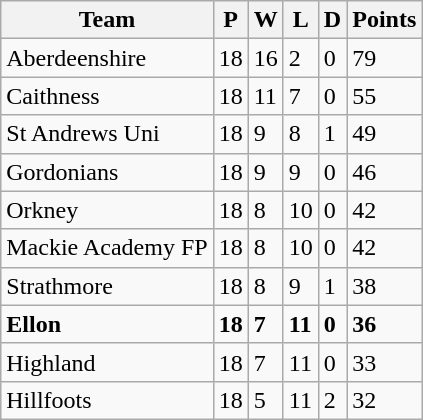<table class="wikitable">
<tr>
<th>Team</th>
<th>P</th>
<th>W</th>
<th>L</th>
<th>D</th>
<th>Points</th>
</tr>
<tr>
<td>Aberdeenshire</td>
<td>18</td>
<td>16</td>
<td>2</td>
<td>0</td>
<td>79</td>
</tr>
<tr>
<td>Caithness</td>
<td>18</td>
<td>11</td>
<td>7</td>
<td>0</td>
<td>55</td>
</tr>
<tr>
<td>St Andrews Uni</td>
<td>18</td>
<td>9</td>
<td>8</td>
<td>1</td>
<td>49</td>
</tr>
<tr>
<td>Gordonians</td>
<td>18</td>
<td>9</td>
<td>9</td>
<td>0</td>
<td>46</td>
</tr>
<tr>
<td>Orkney</td>
<td>18</td>
<td>8</td>
<td>10</td>
<td>0</td>
<td>42</td>
</tr>
<tr>
<td>Mackie Academy FP</td>
<td>18</td>
<td>8</td>
<td>10</td>
<td>0</td>
<td>42</td>
</tr>
<tr>
<td>Strathmore</td>
<td>18</td>
<td>8</td>
<td>9</td>
<td>1</td>
<td>38</td>
</tr>
<tr>
<td><strong>Ellon</strong></td>
<td><strong>18</strong></td>
<td><strong>7</strong></td>
<td><strong>11</strong></td>
<td><strong>0</strong></td>
<td><strong>36</strong></td>
</tr>
<tr>
<td>Highland</td>
<td>18</td>
<td>7</td>
<td>11</td>
<td>0</td>
<td>33</td>
</tr>
<tr>
<td>Hillfoots</td>
<td>18</td>
<td>5</td>
<td>11</td>
<td>2</td>
<td>32</td>
</tr>
</table>
